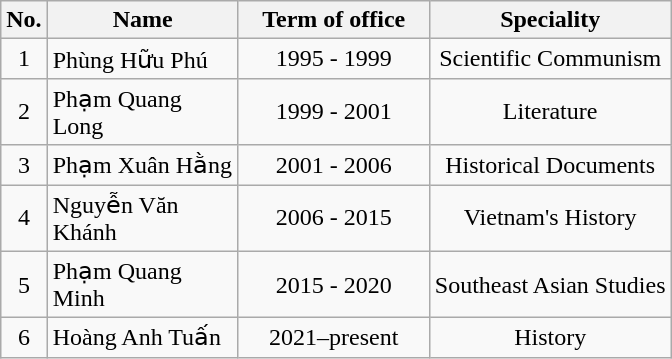<table class="wikitable sortable">
<tr>
<th><strong>No.</strong></th>
<th width="120"><strong>Name</strong></th>
<th width="120">Term of office</th>
<th>Speciality</th>
</tr>
<tr align="center">
<td>1</td>
<td align="left">Phùng Hữu Phú</td>
<td>1995 - 1999</td>
<td>Scientific Communism</td>
</tr>
<tr align="center">
<td>2</td>
<td align="left">Phạm Quang Long</td>
<td>1999 - 2001</td>
<td>Literature</td>
</tr>
<tr align="center">
<td>3</td>
<td align="left">Phạm Xuân Hằng</td>
<td>2001 - 2006</td>
<td>Historical Documents</td>
</tr>
<tr align="center">
<td>4</td>
<td align="left">Nguyễn Văn Khánh</td>
<td>2006 - 2015</td>
<td>Vietnam's History</td>
</tr>
<tr align="center">
<td>5</td>
<td align="left">Phạm Quang Minh</td>
<td>2015 - 2020</td>
<td>Southeast Asian Studies</td>
</tr>
<tr align="center">
<td>6</td>
<td align="left">Hoàng Anh Tuấn</td>
<td>2021–present</td>
<td>History</td>
</tr>
</table>
